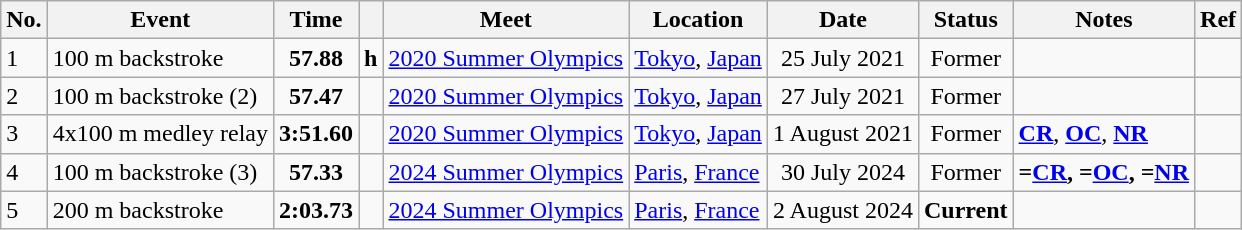<table class="wikitable sortable">
<tr>
<th>No.</th>
<th>Event</th>
<th>Time</th>
<th></th>
<th>Meet</th>
<th>Location</th>
<th>Date</th>
<th>Status</th>
<th>Notes</th>
<th>Ref</th>
</tr>
<tr>
<td>1</td>
<td>100 m backstroke</td>
<td align="center"><strong>57.88</strong></td>
<td><strong>h</strong></td>
<td><a href='#'>2020 Summer Olympics</a></td>
<td><a href='#'>Tokyo</a>, <a href='#'>Japan</a></td>
<td align="center">25 July 2021</td>
<td align="center">Former</td>
<td></td>
<td align="center"></td>
</tr>
<tr>
<td>2</td>
<td>100 m backstroke (2)</td>
<td align="center"><strong>57.47</strong></td>
<td></td>
<td><a href='#'>2020 Summer Olympics</a></td>
<td><a href='#'>Tokyo</a>, <a href='#'>Japan</a></td>
<td align="center">27 July 2021</td>
<td align="center">Former</td>
<td></td>
<td align="center"></td>
</tr>
<tr>
<td>3</td>
<td>4x100 m medley relay</td>
<td align="center"><strong>3:51.60</strong></td>
<td></td>
<td><a href='#'>2020 Summer Olympics</a></td>
<td><a href='#'>Tokyo</a>, <a href='#'>Japan</a></td>
<td align="center">1 August 2021</td>
<td align="center">Former</td>
<td><a href='#'><strong>CR</strong></a>, <strong><a href='#'>OC</a></strong>, <strong><a href='#'>NR</a></strong></td>
<td align="center"></td>
</tr>
<tr>
<td>4</td>
<td>100 m backstroke (3)</td>
<td align="center"><strong>57.33</strong></td>
<td></td>
<td><a href='#'>2024 Summer Olympics</a></td>
<td><a href='#'>Paris</a>, <a href='#'>France</a></td>
<td align="center">30 July 2024</td>
<td align="center">Former</td>
<td><strong>=<a href='#'>CR</a>, =<a href='#'>OC</a>, =<a href='#'>NR</a></strong></td>
<td align="center"></td>
</tr>
<tr>
<td>5</td>
<td>200 m backstroke</td>
<td align="center"><strong>2:03.73</strong></td>
<td></td>
<td><a href='#'>2024 Summer Olympics</a></td>
<td><a href='#'>Paris</a>, <a href='#'>France</a></td>
<td align="center">2 August 2024</td>
<td align="center"><strong>Current</strong></td>
<td></td>
<td align="center"></td>
</tr>
</table>
